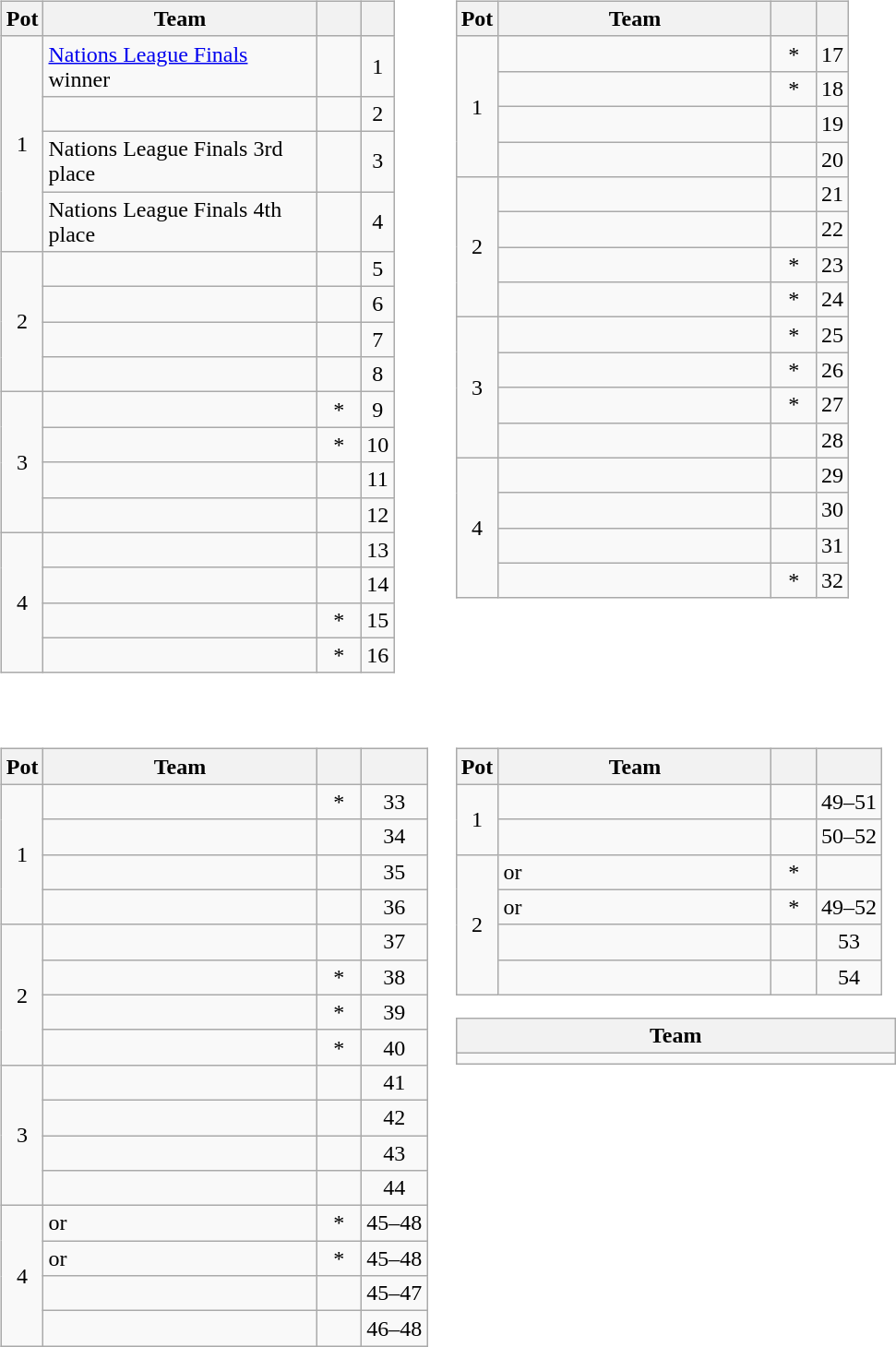<table>
<tr style="vertical-align:top">
<td><br><table class="wikitable" style="text-align:center">
<tr>
<th>Pot</th>
<th style="width:190px">Team</th>
<th style="width:25px"></th>
<th></th>
</tr>
<tr>
<td rowspan="4">1</td>
<td style="text-align:left"><a href='#'>Nations League Finals</a> winner</td>
<td></td>
<td>1</td>
</tr>
<tr>
<td style="text-align:left"></td>
<td></td>
<td>2</td>
</tr>
<tr>
<td style="text-align:left">Nations League Finals 3rd place</td>
<td></td>
<td>3</td>
</tr>
<tr>
<td style="text-align:left">Nations League Finals 4th place</td>
<td></td>
<td>4</td>
</tr>
<tr>
<td rowspan="4">2</td>
<td style="text-align:left"></td>
<td></td>
<td>5</td>
</tr>
<tr>
<td style="text-align:left"></td>
<td></td>
<td>6</td>
</tr>
<tr>
<td style="text-align:left"></td>
<td></td>
<td>7</td>
</tr>
<tr>
<td style="text-align:left"></td>
<td></td>
<td>8</td>
</tr>
<tr>
<td rowspan="4">3</td>
<td style="text-align:left"></td>
<td>*</td>
<td>9</td>
</tr>
<tr>
<td style="text-align:left"></td>
<td>*</td>
<td>10</td>
</tr>
<tr>
<td style="text-align:left"></td>
<td></td>
<td>11</td>
</tr>
<tr>
<td style="text-align:left"></td>
<td></td>
<td>12</td>
</tr>
<tr>
<td rowspan="4">4</td>
<td style="text-align:left"></td>
<td></td>
<td>13</td>
</tr>
<tr>
<td style="text-align:left"></td>
<td></td>
<td>14</td>
</tr>
<tr>
<td style="text-align:left"></td>
<td>*</td>
<td>15</td>
</tr>
<tr>
<td style="text-align:left"></td>
<td>*</td>
<td>16</td>
</tr>
</table>
</td>
<td><br><table class="wikitable" style="text-align:center">
<tr>
<th>Pot</th>
<th style="width:190px">Team</th>
<th style="width:25px"></th>
<th></th>
</tr>
<tr>
<td rowspan="4">1</td>
<td style="text-align:left"></td>
<td>*</td>
<td>17</td>
</tr>
<tr>
<td style="text-align:left"></td>
<td>*</td>
<td>18</td>
</tr>
<tr>
<td style="text-align:left"></td>
<td></td>
<td>19</td>
</tr>
<tr>
<td style="text-align:left"></td>
<td></td>
<td>20</td>
</tr>
<tr>
<td rowspan="4">2</td>
<td style="text-align:left"></td>
<td></td>
<td>21</td>
</tr>
<tr>
<td style="text-align:left"></td>
<td></td>
<td>22</td>
</tr>
<tr>
<td style="text-align:left"></td>
<td>*</td>
<td>23</td>
</tr>
<tr>
<td style="text-align:left"></td>
<td>*</td>
<td>24</td>
</tr>
<tr>
<td rowspan="4">3</td>
<td style="text-align:left"></td>
<td>*</td>
<td>25</td>
</tr>
<tr>
<td style="text-align:left"></td>
<td>*</td>
<td>26</td>
</tr>
<tr>
<td style="text-align:left"></td>
<td>*</td>
<td>27</td>
</tr>
<tr>
<td style="text-align:left"></td>
<td></td>
<td>28</td>
</tr>
<tr>
<td rowspan="4">4</td>
<td style="text-align:left"></td>
<td></td>
<td>29</td>
</tr>
<tr>
<td style="text-align:left"></td>
<td></td>
<td>30</td>
</tr>
<tr>
<td style="text-align:left"></td>
<td></td>
<td>31</td>
</tr>
<tr>
<td style="text-align:left"></td>
<td>*</td>
<td>32</td>
</tr>
</table>
</td>
</tr>
<tr style="vertical-align:top">
<td><br><table class="wikitable" style="text-align:center">
<tr>
<th>Pot</th>
<th style="width:190px">Team</th>
<th style="width:25px"></th>
<th></th>
</tr>
<tr>
<td rowspan="4">1</td>
<td style="text-align:left"></td>
<td>*</td>
<td>33</td>
</tr>
<tr>
<td style="text-align:left"></td>
<td></td>
<td>34</td>
</tr>
<tr>
<td style="text-align:left"></td>
<td></td>
<td>35</td>
</tr>
<tr>
<td style="text-align:left"></td>
<td></td>
<td>36</td>
</tr>
<tr>
<td rowspan="4">2</td>
<td style="text-align:left"></td>
<td></td>
<td>37</td>
</tr>
<tr>
<td style="text-align:left"></td>
<td>*</td>
<td>38</td>
</tr>
<tr>
<td style="text-align:left"></td>
<td>*</td>
<td>39</td>
</tr>
<tr>
<td style="text-align:left"></td>
<td>*</td>
<td>40</td>
</tr>
<tr>
<td rowspan="4">3</td>
<td style="text-align:left"></td>
<td></td>
<td>41</td>
</tr>
<tr>
<td style="text-align:left"></td>
<td></td>
<td>42</td>
</tr>
<tr>
<td style="text-align:left"></td>
<td></td>
<td>43</td>
</tr>
<tr>
<td style="text-align:left"></td>
<td></td>
<td>44</td>
</tr>
<tr>
<td rowspan="4">4</td>
<td style="text-align:left"> or </td>
<td>*</td>
<td>45–48</td>
</tr>
<tr>
<td style="text-align:left"> or </td>
<td>*</td>
<td>45–48</td>
</tr>
<tr>
<td style="text-align:left"></td>
<td></td>
<td>45–47</td>
</tr>
<tr>
<td style="text-align:left"></td>
<td></td>
<td>46–48</td>
</tr>
</table>
</td>
<td><br><table class="wikitable" style="text-align:center">
<tr>
<th>Pot</th>
<th style="width:190px">Team</th>
<th style="width:25px"></th>
<th></th>
</tr>
<tr>
<td rowspan="2">1</td>
<td style="text-align:left"></td>
<td></td>
<td>49–51</td>
</tr>
<tr>
<td style="text-align:left"></td>
<td></td>
<td>50–52</td>
</tr>
<tr>
<td rowspan="4">2</td>
<td style="text-align:left"> or </td>
<td>*</td>
<td></td>
</tr>
<tr>
<td style="text-align:left"> or </td>
<td>*</td>
<td>49–52</td>
</tr>
<tr>
<td style="text-align:left"></td>
<td></td>
<td>53</td>
</tr>
<tr>
<td style="text-align:left"></td>
<td></td>
<td>54</td>
</tr>
</table>
<table class="wikitable" style="text-align:center">
<tr>
<th style="width:310px">Team</th>
</tr>
<tr>
<td style="text-align:left"></td>
</tr>
</table>
</td>
</tr>
</table>
